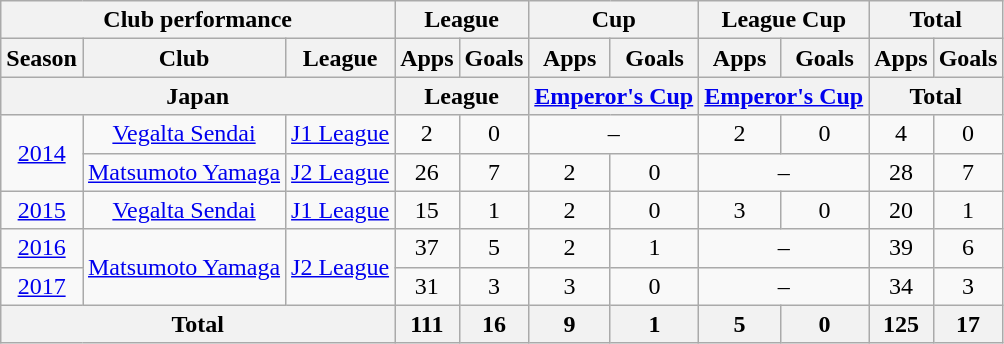<table class="wikitable" style="text-align:center;">
<tr>
<th colspan=3>Club performance</th>
<th colspan=2>League</th>
<th colspan=2>Cup</th>
<th colspan=2>League Cup</th>
<th colspan=2>Total</th>
</tr>
<tr>
<th>Season</th>
<th>Club</th>
<th>League</th>
<th>Apps</th>
<th>Goals</th>
<th>Apps</th>
<th>Goals</th>
<th>Apps</th>
<th>Goals</th>
<th>Apps</th>
<th>Goals</th>
</tr>
<tr>
<th colspan=3>Japan</th>
<th colspan=2>League</th>
<th colspan=2><a href='#'>Emperor's Cup</a></th>
<th colspan=2><a href='#'>Emperor's Cup</a></th>
<th colspan=2>Total</th>
</tr>
<tr>
<td rowspan="2"><a href='#'>2014</a></td>
<td><a href='#'>Vegalta Sendai</a></td>
<td><a href='#'>J1 League</a></td>
<td>2</td>
<td>0</td>
<td colspan="2">–</td>
<td>2</td>
<td>0</td>
<td>4</td>
<td>0</td>
</tr>
<tr>
<td><a href='#'>Matsumoto Yamaga</a></td>
<td><a href='#'>J2 League</a></td>
<td>26</td>
<td>7</td>
<td>2</td>
<td>0</td>
<td colspan="2">–</td>
<td>28</td>
<td>7</td>
</tr>
<tr>
<td><a href='#'>2015</a></td>
<td><a href='#'>Vegalta Sendai</a></td>
<td><a href='#'>J1 League</a></td>
<td>15</td>
<td>1</td>
<td>2</td>
<td>0</td>
<td>3</td>
<td>0</td>
<td>20</td>
<td>1</td>
</tr>
<tr>
<td><a href='#'>2016</a></td>
<td rowspan="2"><a href='#'>Matsumoto Yamaga</a></td>
<td rowspan="2"><a href='#'>J2 League</a></td>
<td>37</td>
<td>5</td>
<td>2</td>
<td>1</td>
<td colspan="2">–</td>
<td>39</td>
<td>6</td>
</tr>
<tr>
<td><a href='#'>2017</a></td>
<td>31</td>
<td>3</td>
<td>3</td>
<td>0</td>
<td colspan="2">–</td>
<td>34</td>
<td>3</td>
</tr>
<tr>
<th colspan=3>Total</th>
<th>111</th>
<th>16</th>
<th>9</th>
<th>1</th>
<th>5</th>
<th>0</th>
<th>125</th>
<th>17</th>
</tr>
</table>
